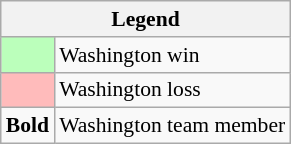<table class="wikitable" style="font-size:90%">
<tr>
<th colspan="2">Legend</th>
</tr>
<tr>
<td bgcolor="#bbffbb"> </td>
<td>Washington win</td>
</tr>
<tr>
<td bgcolor="#ffbbbb"> </td>
<td>Washington loss</td>
</tr>
<tr>
<td><strong>Bold</strong></td>
<td>Washington team member</td>
</tr>
</table>
